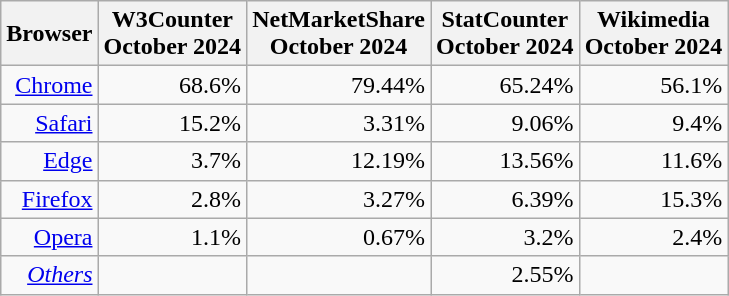<table class="wikitable sortable" style="text-align:right">
<tr>
<th>Browser</th>
<th>W3Counter<br> October 2024</th>
<th>NetMarketShare<br> October 2024</th>
<th>StatCounter<br>October 2024</th>
<th>Wikimedia<br>October 2024</th>
</tr>
<tr>
<td><a href='#'>Chrome</a></td>
<td>68.6%</td>
<td>79.44%</td>
<td>65.24%</td>
<td>56.1%</td>
</tr>
<tr>
<td><a href='#'>Safari</a></td>
<td>15.2%</td>
<td>3.31%</td>
<td>9.06%</td>
<td>9.4%</td>
</tr>
<tr>
<td><a href='#'>Edge</a></td>
<td>3.7%</td>
<td>12.19%</td>
<td>13.56%</td>
<td>11.6%</td>
</tr>
<tr>
<td><a href='#'>Firefox</a></td>
<td>2.8%</td>
<td>3.27%</td>
<td>6.39%</td>
<td>15.3%</td>
</tr>
<tr>
<td><a href='#'>Opera</a></td>
<td>1.1%</td>
<td>0.67%</td>
<td>3.2%</td>
<td>2.4%</td>
</tr>
<tr>
<td><a href='#'><em>Others</em></a></td>
<td></td>
<td></td>
<td>2.55%</td>
<td></td>
</tr>
</table>
